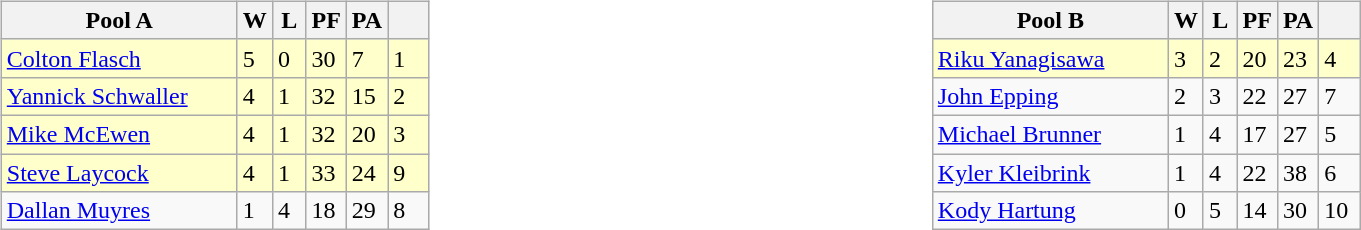<table>
<tr>
<td valign=top width=10%><br><table class=wikitable>
<tr>
<th width=150>Pool A</th>
<th width=15>W</th>
<th width=15>L</th>
<th width=15>PF</th>
<th width=15>PA</th>
<th width=20></th>
</tr>
<tr bgcolor=#ffffcc>
<td> <a href='#'>Colton Flasch</a></td>
<td>5</td>
<td>0</td>
<td>30</td>
<td>7</td>
<td>1</td>
</tr>
<tr bgcolor=#ffffcc>
<td> <a href='#'>Yannick Schwaller</a></td>
<td>4</td>
<td>1</td>
<td>32</td>
<td>15</td>
<td>2</td>
</tr>
<tr bgcolor=#ffffcc>
<td> <a href='#'>Mike McEwen</a></td>
<td>4</td>
<td>1</td>
<td>32</td>
<td>20</td>
<td>3</td>
</tr>
<tr bgcolor=#ffffcc>
<td> <a href='#'>Steve Laycock</a></td>
<td>4</td>
<td>1</td>
<td>33</td>
<td>24</td>
<td>9</td>
</tr>
<tr>
<td> <a href='#'>Dallan Muyres</a></td>
<td>1</td>
<td>4</td>
<td>18</td>
<td>29</td>
<td>8</td>
</tr>
</table>
</td>
<td valign=top width=10%><br><table class=wikitable>
<tr>
<th width=150>Pool B</th>
<th width=15>W</th>
<th width=15>L</th>
<th width=15>PF</th>
<th width=15>PA</th>
<th width=20></th>
</tr>
<tr bgcolor=#ffffcc>
<td> <a href='#'>Riku Yanagisawa</a></td>
<td>3</td>
<td>2</td>
<td>20</td>
<td>23</td>
<td>4</td>
</tr>
<tr>
<td> <a href='#'>John Epping</a></td>
<td>2</td>
<td>3</td>
<td>22</td>
<td>27</td>
<td>7</td>
</tr>
<tr>
<td> <a href='#'>Michael Brunner</a></td>
<td>1</td>
<td>4</td>
<td>17</td>
<td>27</td>
<td>5</td>
</tr>
<tr>
<td> <a href='#'>Kyler Kleibrink</a></td>
<td>1</td>
<td>4</td>
<td>22</td>
<td>38</td>
<td>6</td>
</tr>
<tr>
<td> <a href='#'>Kody Hartung</a></td>
<td>0</td>
<td>5</td>
<td>14</td>
<td>30</td>
<td>10</td>
</tr>
</table>
</td>
</tr>
</table>
